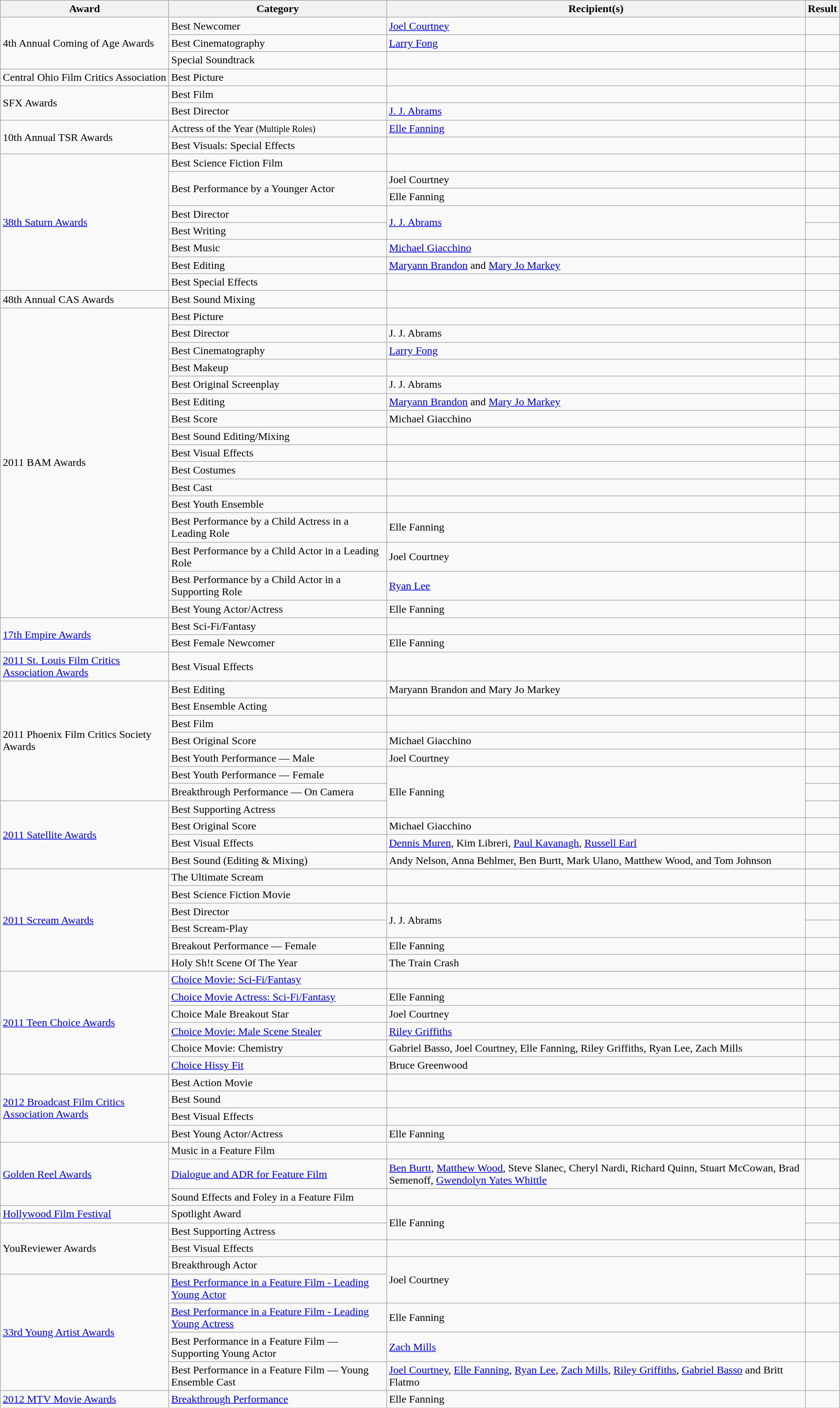<table class="wikitable sortable" text-align:center>
<tr>
<th>Award</th>
<th>Category</th>
<th>Recipient(s)</th>
<th>Result</th>
</tr>
<tr>
<td rowspan="3">4th Annual Coming of Age Awards</td>
<td>Best Newcomer</td>
<td><a href='#'>Joel Courtney</a></td>
<td></td>
</tr>
<tr>
<td>Best Cinematography</td>
<td><a href='#'>Larry Fong</a></td>
<td></td>
</tr>
<tr>
<td>Special Soundtrack</td>
<td></td>
<td></td>
</tr>
<tr>
<td rowspan="1">Central Ohio Film Critics Association</td>
<td>Best Picture</td>
<td></td>
<td></td>
</tr>
<tr>
<td rowspan="2">SFX Awards</td>
<td>Best Film</td>
<td></td>
<td></td>
</tr>
<tr>
<td>Best Director</td>
<td><a href='#'>J. J. Abrams</a></td>
<td></td>
</tr>
<tr>
<td rowspan="2">10th Annual TSR Awards</td>
<td>Actress of the Year <small>(Multiple Roles)</small></td>
<td><a href='#'>Elle Fanning</a></td>
<td></td>
</tr>
<tr>
<td>Best Visuals: Special Effects</td>
<td></td>
<td></td>
</tr>
<tr>
<td rowspan="8"><a href='#'>38th Saturn Awards</a></td>
<td>Best Science Fiction Film</td>
<td></td>
<td></td>
</tr>
<tr>
<td rowspan="2">Best Performance by a Younger Actor</td>
<td>Joel Courtney</td>
<td></td>
</tr>
<tr>
<td>Elle Fanning</td>
<td></td>
</tr>
<tr>
<td>Best Director</td>
<td rowspan="2"><a href='#'>J. J. Abrams</a></td>
<td></td>
</tr>
<tr>
<td>Best Writing</td>
<td></td>
</tr>
<tr>
<td>Best Music</td>
<td><a href='#'>Michael Giacchino</a></td>
<td></td>
</tr>
<tr>
<td>Best Editing</td>
<td><a href='#'>Maryann Brandon</a> and <a href='#'>Mary Jo Markey</a></td>
<td></td>
</tr>
<tr>
<td>Best Special Effects</td>
<td></td>
<td></td>
</tr>
<tr>
<td>48th Annual CAS Awards</td>
<td>Best Sound Mixing</td>
<td></td>
<td></td>
</tr>
<tr>
<td rowspan="16">2011 BAM Awards</td>
<td>Best Picture</td>
<td></td>
<td></td>
</tr>
<tr>
<td>Best Director</td>
<td>J. J. Abrams</td>
<td></td>
</tr>
<tr>
<td>Best Cinematography</td>
<td><a href='#'>Larry Fong</a></td>
<td></td>
</tr>
<tr>
<td>Best Makeup</td>
<td></td>
<td></td>
</tr>
<tr>
<td>Best Original Screenplay</td>
<td>J. J. Abrams</td>
<td></td>
</tr>
<tr>
<td>Best Editing</td>
<td><a href='#'>Maryann Brandon</a> and <a href='#'>Mary Jo Markey</a></td>
<td></td>
</tr>
<tr>
<td>Best Score</td>
<td>Michael Giacchino</td>
<td></td>
</tr>
<tr>
<td>Best Sound Editing/Mixing</td>
<td></td>
<td></td>
</tr>
<tr>
<td>Best Visual Effects</td>
<td></td>
<td></td>
</tr>
<tr>
<td>Best Costumes</td>
<td></td>
<td></td>
</tr>
<tr>
<td>Best Cast</td>
<td></td>
<td></td>
</tr>
<tr>
<td>Best Youth Ensemble</td>
<td></td>
<td></td>
</tr>
<tr>
<td>Best Performance by a Child Actress in a Leading Role</td>
<td>Elle Fanning</td>
<td></td>
</tr>
<tr>
<td>Best Performance by a Child Actor in a Leading Role</td>
<td>Joel Courtney</td>
<td></td>
</tr>
<tr>
<td>Best Performance by a Child Actor in a Supporting Role</td>
<td><a href='#'>Ryan Lee</a></td>
<td></td>
</tr>
<tr>
<td>Best Young Actor/Actress</td>
<td>Elle Fanning</td>
<td></td>
</tr>
<tr>
<td rowspan="2"><a href='#'>17th Empire Awards</a></td>
<td>Best Sci-Fi/Fantasy</td>
<td></td>
<td></td>
</tr>
<tr>
<td>Best Female Newcomer</td>
<td>Elle Fanning</td>
<td></td>
</tr>
<tr>
<td rowspan="1"><a href='#'>2011 St. Louis Film Critics Association Awards</a></td>
<td>Best Visual Effects</td>
<td></td>
<td></td>
</tr>
<tr>
<td rowspan="7">2011 Phoenix Film Critics Society Awards</td>
<td>Best Editing</td>
<td>Maryann Brandon and Mary Jo Markey</td>
<td></td>
</tr>
<tr>
<td>Best Ensemble Acting</td>
<td></td>
<td></td>
</tr>
<tr>
<td>Best Film</td>
<td></td>
<td></td>
</tr>
<tr>
<td>Best Original Score</td>
<td>Michael Giacchino</td>
<td></td>
</tr>
<tr>
<td>Best Youth Performance — Male</td>
<td>Joel Courtney</td>
<td></td>
</tr>
<tr>
<td>Best Youth Performance — Female</td>
<td rowspan="3">Elle Fanning</td>
<td></td>
</tr>
<tr>
<td>Breakthrough Performance — On Camera</td>
<td></td>
</tr>
<tr>
<td rowspan="4"><a href='#'>2011 Satellite Awards</a></td>
<td>Best Supporting Actress</td>
<td></td>
</tr>
<tr>
<td>Best Original Score</td>
<td>Michael Giacchino</td>
<td></td>
</tr>
<tr>
<td>Best Visual Effects</td>
<td><a href='#'>Dennis Muren</a>, Kim Libreri, <a href='#'>Paul Kavanagh</a>, <a href='#'>Russell Earl</a></td>
<td></td>
</tr>
<tr>
<td>Best Sound (Editing & Mixing)</td>
<td>Andy Nelson, Anna Behlmer, Ben Burtt, Mark Ulano, Matthew Wood, and Tom Johnson</td>
<td></td>
</tr>
<tr>
<td rowspan="7"><a href='#'>2011 Scream Awards</a></td>
</tr>
<tr>
<td>The Ultimate Scream</td>
<td></td>
<td></td>
</tr>
<tr>
<td>Best Science Fiction Movie</td>
<td></td>
<td></td>
</tr>
<tr>
<td>Best Director</td>
<td rowspan="2">J. J. Abrams</td>
<td></td>
</tr>
<tr>
<td>Best Scream-Play</td>
<td></td>
</tr>
<tr>
<td>Breakout Performance — Female</td>
<td>Elle Fanning</td>
<td></td>
</tr>
<tr>
<td>Holy Sh!t Scene Of The Year</td>
<td>The Train Crash</td>
<td></td>
</tr>
<tr>
<td rowspan="7"><a href='#'>2011 Teen Choice Awards</a></td>
</tr>
<tr>
<td><a href='#'>Choice Movie: Sci-Fi/Fantasy</a></td>
<td></td>
<td></td>
</tr>
<tr>
<td><a href='#'>Choice Movie Actress: Sci-Fi/Fantasy</a></td>
<td>Elle Fanning</td>
<td></td>
</tr>
<tr>
<td>Choice Male Breakout Star</td>
<td>Joel Courtney</td>
<td></td>
</tr>
<tr>
<td><a href='#'>Choice Movie: Male Scene Stealer</a></td>
<td><a href='#'>Riley Griffiths</a></td>
<td></td>
</tr>
<tr>
<td>Choice Movie: Chemistry</td>
<td>Gabriel Basso, Joel Courtney, Elle Fanning, Riley Griffiths, Ryan Lee, Zach Mills</td>
<td></td>
</tr>
<tr>
<td><a href='#'>Choice Hissy Fit</a></td>
<td>Bruce Greenwood</td>
<td></td>
</tr>
<tr>
<td rowspan="5"><a href='#'>2012 Broadcast Film Critics Association Awards</a></td>
</tr>
<tr>
<td>Best Action Movie</td>
<td></td>
<td></td>
</tr>
<tr>
<td>Best Sound</td>
<td></td>
<td></td>
</tr>
<tr>
<td>Best Visual Effects</td>
<td></td>
<td></td>
</tr>
<tr>
<td>Best Young Actor/Actress</td>
<td>Elle Fanning</td>
<td></td>
</tr>
<tr>
<td rowspan="3"><a href='#'>Golden Reel Awards</a></td>
<td>Music in a Feature Film</td>
<td></td>
<td></td>
</tr>
<tr>
<td><a href='#'>Dialogue and ADR for Feature Film</a></td>
<td><a href='#'>Ben Burtt</a>, <a href='#'>Matthew Wood</a>, Steve Slanec, Cheryl Nardi, Richard Quinn, Stuart McCowan, Brad Semenoff, <a href='#'>Gwendolyn Yates Whittle</a></td>
<td></td>
</tr>
<tr>
<td>Sound Effects and Foley in a Feature Film</td>
<td></td>
<td></td>
</tr>
<tr>
<td><a href='#'>Hollywood Film Festival</a></td>
<td>Spotlight Award</td>
<td rowspan="2">Elle Fanning</td>
<td></td>
</tr>
<tr>
<td rowspan="3">YouReviewer Awards</td>
<td>Best Supporting Actress</td>
<td></td>
</tr>
<tr>
<td>Best Visual Effects</td>
<td></td>
<td></td>
</tr>
<tr>
<td>Breakthrough Actor</td>
<td rowspan="2">Joel Courtney</td>
<td></td>
</tr>
<tr>
<td rowspan="4"><a href='#'>33rd Young Artist Awards</a></td>
<td><a href='#'>Best Performance in a Feature Film - Leading Young Actor</a></td>
<td></td>
</tr>
<tr>
<td><a href='#'>Best Performance in a Feature Film - Leading Young Actress</a></td>
<td>Elle Fanning</td>
<td></td>
</tr>
<tr>
<td>Best Performance in a Feature Film — Supporting Young Actor</td>
<td><a href='#'>Zach Mills</a></td>
<td></td>
</tr>
<tr>
<td>Best Performance in a Feature Film — Young Ensemble Cast</td>
<td><a href='#'>Joel Courtney</a>, <a href='#'>Elle Fanning</a>, <a href='#'>Ryan Lee</a>, <a href='#'>Zach Mills</a>, <a href='#'>Riley Griffiths</a>, <a href='#'>Gabriel Basso</a> and Britt Flatmo</td>
<td></td>
</tr>
<tr>
<td><a href='#'>2012 MTV Movie Awards</a></td>
<td><a href='#'>Breakthrough Performance</a></td>
<td>Elle Fanning</td>
<td></td>
</tr>
</table>
